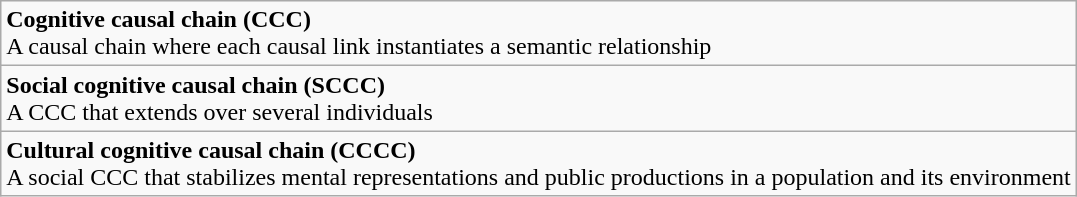<table class="wikitable">
<tr>
<td><strong>Cognitive causal chain (CCC)</strong><br>A causal chain where each causal link instantiates a semantic relationship</td>
</tr>
<tr>
<td><strong>Social cognitive causal chain (SCCC)</strong><br>A CCC that extends over several individuals</td>
</tr>
<tr>
<td><strong>Cultural cognitive causal chain (CCCC)</strong><br>A social CCC that stabilizes mental representations and public productions in a population and its environment</td>
</tr>
</table>
